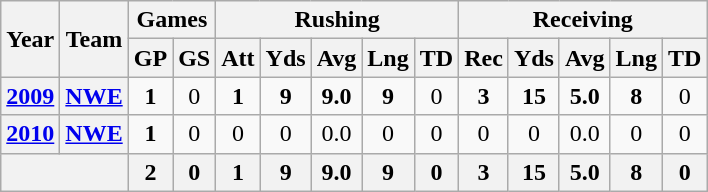<table class="wikitable" style="text-align:center;">
<tr>
<th rowspan="2">Year</th>
<th rowspan="2">Team</th>
<th colspan="2">Games</th>
<th colspan="5">Rushing</th>
<th colspan="5">Receiving</th>
</tr>
<tr>
<th>GP</th>
<th>GS</th>
<th>Att</th>
<th>Yds</th>
<th>Avg</th>
<th>Lng</th>
<th>TD</th>
<th>Rec</th>
<th>Yds</th>
<th>Avg</th>
<th>Lng</th>
<th>TD</th>
</tr>
<tr>
<th><a href='#'>2009</a></th>
<th><a href='#'>NWE</a></th>
<td><strong>1</strong></td>
<td>0</td>
<td><strong>1</strong></td>
<td><strong>9</strong></td>
<td><strong>9.0</strong></td>
<td><strong>9</strong></td>
<td>0</td>
<td><strong>3</strong></td>
<td><strong>15</strong></td>
<td><strong>5.0</strong></td>
<td><strong>8</strong></td>
<td>0</td>
</tr>
<tr>
<th><a href='#'>2010</a></th>
<th><a href='#'>NWE</a></th>
<td><strong>1</strong></td>
<td>0</td>
<td>0</td>
<td>0</td>
<td>0.0</td>
<td>0</td>
<td>0</td>
<td>0</td>
<td>0</td>
<td>0.0</td>
<td>0</td>
<td>0</td>
</tr>
<tr>
<th colspan="2"></th>
<th>2</th>
<th>0</th>
<th>1</th>
<th>9</th>
<th>9.0</th>
<th>9</th>
<th>0</th>
<th>3</th>
<th>15</th>
<th>5.0</th>
<th>8</th>
<th>0</th>
</tr>
</table>
